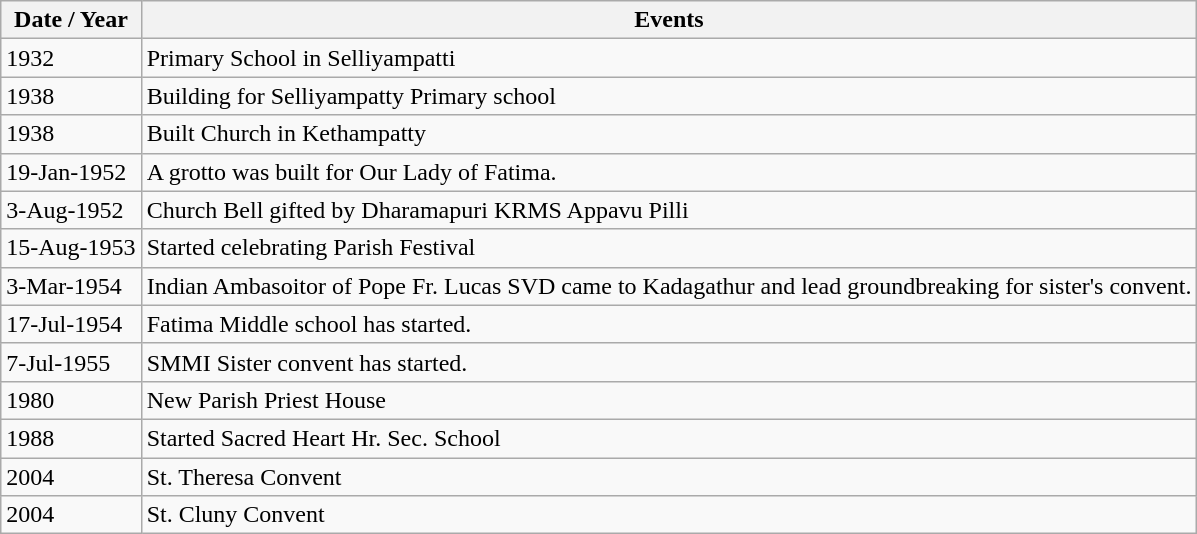<table class="wikitable">
<tr>
<th>Date / Year</th>
<th>Events</th>
</tr>
<tr>
<td>1932</td>
<td>Primary School in Selliyampatti</td>
</tr>
<tr>
<td>1938</td>
<td>Building for Selliyampatty Primary school</td>
</tr>
<tr>
<td>1938</td>
<td>Built Church in Kethampatty</td>
</tr>
<tr>
<td>19-Jan-1952</td>
<td>A grotto was built for Our Lady of Fatima.</td>
</tr>
<tr>
<td>3-Aug-1952</td>
<td>Church Bell gifted by Dharamapuri KRMS Appavu Pilli</td>
</tr>
<tr>
<td>15-Aug-1953</td>
<td>Started celebrating Parish Festival</td>
</tr>
<tr>
<td>3-Mar-1954</td>
<td>Indian Ambasoitor of Pope Fr. Lucas SVD came to Kadagathur and lead groundbreaking for sister's convent.</td>
</tr>
<tr>
<td>17-Jul-1954</td>
<td>Fatima Middle school has started.</td>
</tr>
<tr>
<td>7-Jul-1955</td>
<td>SMMI Sister convent has started.</td>
</tr>
<tr>
<td>1980</td>
<td>New Parish Priest House</td>
</tr>
<tr>
<td>1988</td>
<td>Started Sacred Heart Hr. Sec. School</td>
</tr>
<tr>
<td>2004</td>
<td>St. Theresa Convent</td>
</tr>
<tr>
<td>2004</td>
<td>St. Cluny Convent</td>
</tr>
</table>
